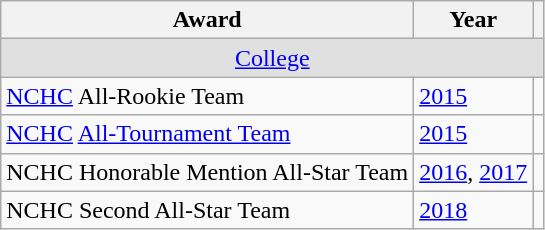<table class="wikitable">
<tr>
<th>Award</th>
<th>Year</th>
<th></th>
</tr>
<tr ALIGN="center" bgcolor="#e0e0e0">
<td colspan="3"><a href='#'>College</a></td>
</tr>
<tr>
<td><a href='#'>NCHC</a> All-Rookie Team</td>
<td><a href='#'>2015</a></td>
<td></td>
</tr>
<tr>
<td><a href='#'>NCHC</a> <a href='#'>All-Tournament Team</a></td>
<td><a href='#'>2015</a></td>
<td></td>
</tr>
<tr>
<td>NCHC Honorable Mention All-Star Team</td>
<td><a href='#'>2016</a>, <a href='#'>2017</a></td>
<td></td>
</tr>
<tr>
<td>NCHC Second All-Star Team</td>
<td><a href='#'>2018</a></td>
<td></td>
</tr>
</table>
